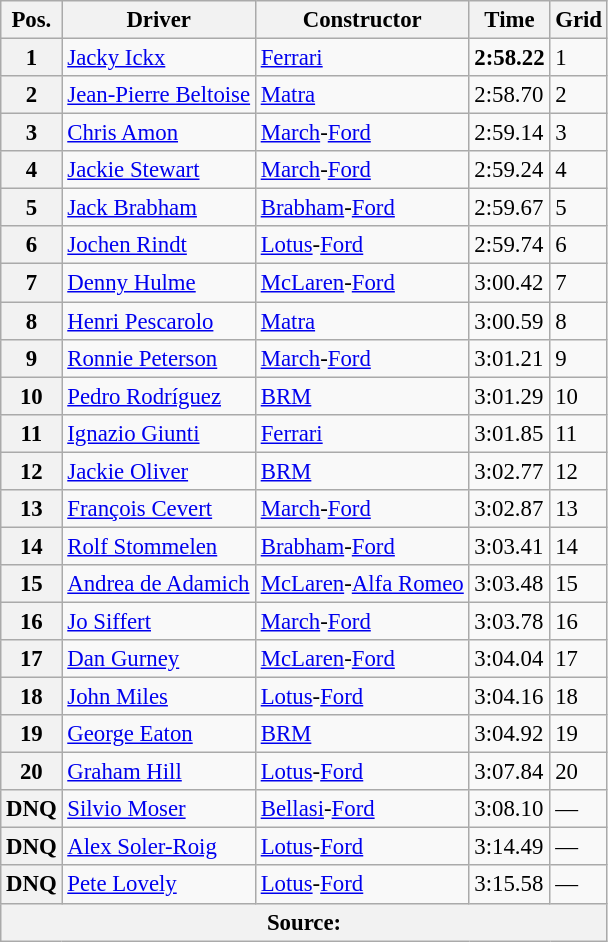<table class="wikitable sortable" style="font-size: 95%;">
<tr>
<th>Pos.</th>
<th>Driver</th>
<th>Constructor</th>
<th>Time</th>
<th>Grid</th>
</tr>
<tr>
<th>1</th>
<td> <a href='#'>Jacky Ickx</a></td>
<td><a href='#'>Ferrari</a></td>
<td><strong>2:58.22</strong></td>
<td>1</td>
</tr>
<tr>
<th>2</th>
<td> <a href='#'>Jean-Pierre Beltoise</a></td>
<td><a href='#'>Matra</a></td>
<td>2:58.70</td>
<td>2</td>
</tr>
<tr>
<th>3</th>
<td> <a href='#'>Chris Amon</a></td>
<td><a href='#'>March</a>-<a href='#'>Ford</a></td>
<td>2:59.14</td>
<td>3</td>
</tr>
<tr>
<th>4</th>
<td> <a href='#'>Jackie Stewart</a></td>
<td><a href='#'>March</a>-<a href='#'>Ford</a></td>
<td>2:59.24</td>
<td>4</td>
</tr>
<tr>
<th>5</th>
<td> <a href='#'>Jack Brabham</a></td>
<td><a href='#'>Brabham</a>-<a href='#'>Ford</a></td>
<td>2:59.67</td>
<td>5</td>
</tr>
<tr>
<th>6</th>
<td> <a href='#'>Jochen Rindt</a></td>
<td><a href='#'>Lotus</a>-<a href='#'>Ford</a></td>
<td>2:59.74</td>
<td>6</td>
</tr>
<tr>
<th>7</th>
<td> <a href='#'>Denny Hulme</a></td>
<td><a href='#'>McLaren</a>-<a href='#'>Ford</a></td>
<td>3:00.42</td>
<td>7</td>
</tr>
<tr>
<th>8</th>
<td> <a href='#'>Henri Pescarolo</a></td>
<td><a href='#'>Matra</a></td>
<td>3:00.59</td>
<td>8</td>
</tr>
<tr>
<th>9</th>
<td> <a href='#'>Ronnie Peterson</a></td>
<td><a href='#'>March</a>-<a href='#'>Ford</a></td>
<td>3:01.21</td>
<td>9</td>
</tr>
<tr>
<th>10</th>
<td> <a href='#'>Pedro Rodríguez</a></td>
<td><a href='#'>BRM</a></td>
<td>3:01.29</td>
<td>10</td>
</tr>
<tr>
<th>11</th>
<td> <a href='#'>Ignazio Giunti</a></td>
<td><a href='#'>Ferrari</a></td>
<td>3:01.85</td>
<td>11</td>
</tr>
<tr>
<th>12</th>
<td> <a href='#'>Jackie Oliver</a></td>
<td><a href='#'>BRM</a></td>
<td>3:02.77</td>
<td>12</td>
</tr>
<tr>
<th>13</th>
<td> <a href='#'>François Cevert</a></td>
<td><a href='#'>March</a>-<a href='#'>Ford</a></td>
<td>3:02.87</td>
<td>13</td>
</tr>
<tr>
<th>14</th>
<td> <a href='#'>Rolf Stommelen</a></td>
<td><a href='#'>Brabham</a>-<a href='#'>Ford</a></td>
<td>3:03.41</td>
<td>14</td>
</tr>
<tr>
<th>15</th>
<td> <a href='#'>Andrea de Adamich</a></td>
<td><a href='#'>McLaren</a>-<a href='#'>Alfa Romeo</a></td>
<td>3:03.48</td>
<td>15</td>
</tr>
<tr>
<th>16</th>
<td> <a href='#'>Jo Siffert</a></td>
<td><a href='#'>March</a>-<a href='#'>Ford</a></td>
<td>3:03.78</td>
<td>16</td>
</tr>
<tr>
<th>17</th>
<td> <a href='#'>Dan Gurney</a></td>
<td><a href='#'>McLaren</a>-<a href='#'>Ford</a></td>
<td>3:04.04</td>
<td>17</td>
</tr>
<tr>
<th>18</th>
<td> <a href='#'>John Miles</a></td>
<td><a href='#'>Lotus</a>-<a href='#'>Ford</a></td>
<td>3:04.16</td>
<td>18</td>
</tr>
<tr>
<th>19</th>
<td> <a href='#'>George Eaton</a></td>
<td><a href='#'>BRM</a></td>
<td>3:04.92</td>
<td>19</td>
</tr>
<tr>
<th>20</th>
<td> <a href='#'>Graham Hill</a></td>
<td><a href='#'>Lotus</a>-<a href='#'>Ford</a></td>
<td>3:07.84</td>
<td>20</td>
</tr>
<tr>
<th>DNQ</th>
<td> <a href='#'>Silvio Moser</a></td>
<td><a href='#'>Bellasi</a>-<a href='#'>Ford</a></td>
<td>3:08.10</td>
<td>—</td>
</tr>
<tr>
<th>DNQ</th>
<td> <a href='#'>Alex Soler-Roig</a></td>
<td><a href='#'>Lotus</a>-<a href='#'>Ford</a></td>
<td>3:14.49</td>
<td>—</td>
</tr>
<tr>
<th>DNQ</th>
<td> <a href='#'>Pete Lovely</a></td>
<td><a href='#'>Lotus</a>-<a href='#'>Ford</a></td>
<td>3:15.58</td>
<td>—</td>
</tr>
<tr>
<th colspan=8>Source: </th>
</tr>
</table>
